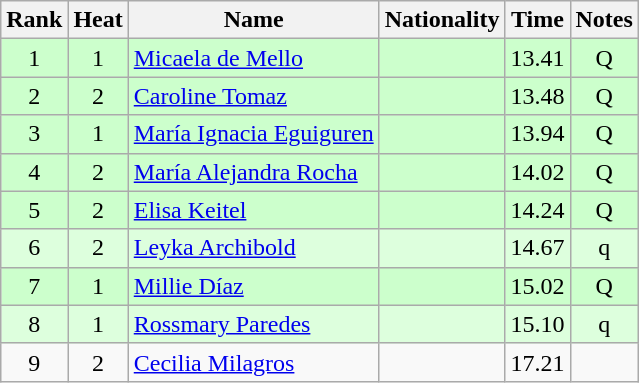<table class="wikitable sortable" style="text-align:center">
<tr>
<th>Rank</th>
<th>Heat</th>
<th>Name</th>
<th>Nationality</th>
<th>Time</th>
<th>Notes</th>
</tr>
<tr bgcolor=ccffcc>
<td>1</td>
<td>1</td>
<td align=left><a href='#'>Micaela de Mello</a></td>
<td align=left></td>
<td>13.41</td>
<td>Q</td>
</tr>
<tr bgcolor=ccffcc>
<td>2</td>
<td>2</td>
<td align=left><a href='#'>Caroline Tomaz</a></td>
<td align=left></td>
<td>13.48</td>
<td>Q</td>
</tr>
<tr bgcolor=ccffcc>
<td>3</td>
<td>1</td>
<td align=left><a href='#'>María Ignacia Eguiguren</a></td>
<td align=left></td>
<td>13.94</td>
<td>Q</td>
</tr>
<tr bgcolor=ccffcc>
<td>4</td>
<td>2</td>
<td align=left><a href='#'>María Alejandra Rocha</a></td>
<td align=left></td>
<td>14.02</td>
<td>Q</td>
</tr>
<tr bgcolor=ccffcc>
<td>5</td>
<td>2</td>
<td align=left><a href='#'>Elisa Keitel</a></td>
<td align=left></td>
<td>14.24</td>
<td>Q</td>
</tr>
<tr bgcolor=ddffdd>
<td>6</td>
<td>2</td>
<td align=left><a href='#'>Leyka Archibold</a></td>
<td align=left></td>
<td>14.67</td>
<td>q</td>
</tr>
<tr bgcolor=ccffcc>
<td>7</td>
<td>1</td>
<td align=left><a href='#'>Millie Díaz</a></td>
<td align=left></td>
<td>15.02</td>
<td>Q</td>
</tr>
<tr bgcolor=ddffdd>
<td>8</td>
<td>1</td>
<td align=left><a href='#'>Rossmary Paredes</a></td>
<td align=left></td>
<td>15.10</td>
<td>q</td>
</tr>
<tr>
<td>9</td>
<td>2</td>
<td align=left><a href='#'>Cecilia Milagros</a></td>
<td align=left></td>
<td>17.21</td>
<td></td>
</tr>
</table>
